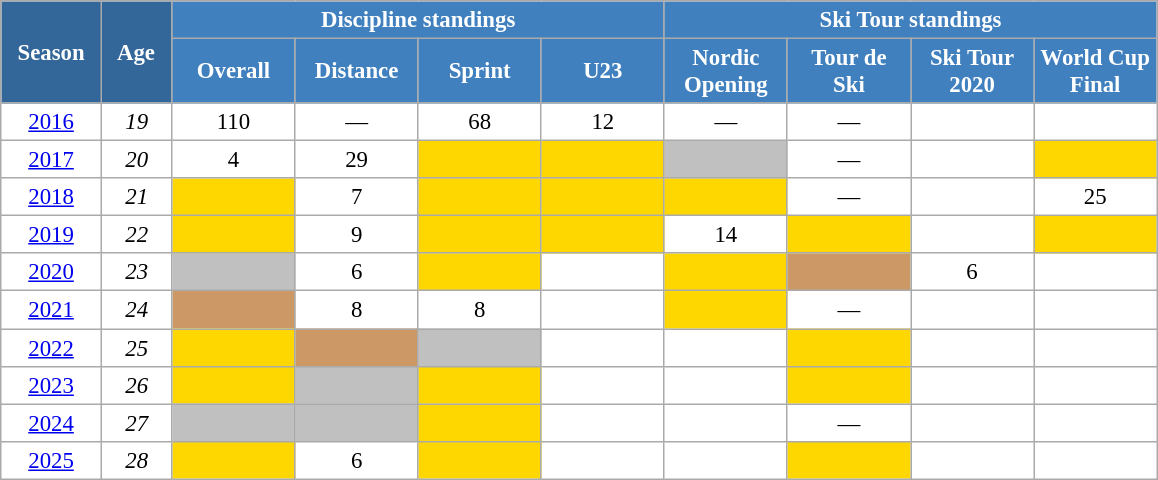<table class="wikitable" style="font-size:95%; text-align:center; border:grey solid 1px; border-collapse:collapse; background:#ffffff;">
<tr>
<th style="background-color:#369; color:white; width:60px;" rowspan="2"> Season </th>
<th style="background-color:#369; color:white; width:40px;" rowspan="2"> Age </th>
<th style="background-color:#4180be; color:white;" colspan="4">Discipline standings</th>
<th style="background-color:#4180be; color:white;" colspan="5">Ski Tour standings</th>
</tr>
<tr>
<th style="background-color:#4180be; color:white; width:75px;">Overall</th>
<th style="background-color:#4180be; color:white; width:75px;">Distance</th>
<th style="background-color:#4180be; color:white; width:75px;">Sprint</th>
<th style="background-color:#4180be; color:white; width:75px;">U23</th>
<th style="background-color:#4180be; color:white; width:75px;">Nordic<br>Opening</th>
<th style="background-color:#4180be; color:white; width:75px;">Tour de<br>Ski</th>
<th style="background-color:#4180be; color:white; width:75px;">Ski Tour<br>2020</th>
<th style="background-color:#4180be; color:white; width:75px;">World Cup<br>Final</th>
</tr>
<tr>
<td><a href='#'>2016</a></td>
<td><em>19</em></td>
<td>110</td>
<td>—</td>
<td>68</td>
<td>12</td>
<td>—</td>
<td>—</td>
<td></td>
<td></td>
</tr>
<tr>
<td><a href='#'>2017</a></td>
<td><em>20</em></td>
<td>4</td>
<td>29</td>
<td style="background:gold;"></td>
<td style="background:gold;"></td>
<td style="background:silver;"></td>
<td>—</td>
<td></td>
<td style="background:gold;"></td>
</tr>
<tr>
<td><a href='#'>2018</a></td>
<td><em>21</em></td>
<td style="background:gold;"></td>
<td>7</td>
<td style="background:gold;"></td>
<td style="background:gold;"></td>
<td style="background:gold;"></td>
<td>—</td>
<td></td>
<td>25</td>
</tr>
<tr>
<td><a href='#'>2019</a></td>
<td><em>22</em></td>
<td style="background:gold;"></td>
<td>9</td>
<td style="background:gold;"></td>
<td style="background:gold;"></td>
<td>14</td>
<td style="background:gold;"></td>
<td></td>
<td style="background:gold;"></td>
</tr>
<tr>
<td><a href='#'>2020</a></td>
<td><em>23</em></td>
<td style="background:silver;"></td>
<td>6</td>
<td style="background:gold;"></td>
<td></td>
<td style="background:gold;"></td>
<td style="background:#c96;"></td>
<td>6</td>
<td></td>
</tr>
<tr>
<td><a href='#'>2021</a></td>
<td><em>24</em></td>
<td style="background:#c96;"></td>
<td>8</td>
<td>8</td>
<td></td>
<td style="background:gold;"></td>
<td>—</td>
<td></td>
<td></td>
</tr>
<tr>
<td><a href='#'>2022</a></td>
<td><em>25</em></td>
<td style="background:gold;"></td>
<td style="background:#c96;"></td>
<td style="background:silver;"></td>
<td></td>
<td></td>
<td style="background:gold;"></td>
<td></td>
<td></td>
</tr>
<tr>
<td><a href='#'>2023</a></td>
<td><em>26</em></td>
<td style="background:gold;"></td>
<td style="background:silver;"></td>
<td style="background:gold;"></td>
<td></td>
<td></td>
<td style="background:gold;"></td>
<td></td>
<td></td>
</tr>
<tr>
<td><a href='#'>2024</a></td>
<td><em>27</em></td>
<td style="background:silver;"></td>
<td style="background:silver;"></td>
<td style="background:gold;"></td>
<td></td>
<td></td>
<td>—</td>
<td></td>
<td></td>
</tr>
<tr>
<td><a href='#'>2025</a></td>
<td><em>28</em></td>
<td style="background:gold;"></td>
<td>6</td>
<td style="background:gold;"></td>
<td></td>
<td></td>
<td style="background:gold;"></td>
<td></td>
<td></td>
</tr>
</table>
